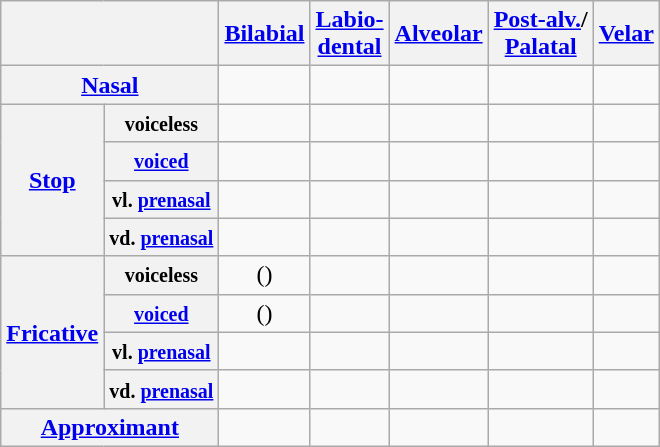<table class="wikitable" style="text-align:center">
<tr>
<th colspan="2"></th>
<th><a href='#'>Bilabial</a></th>
<th><a href='#'>Labio-<br>dental</a></th>
<th><a href='#'>Alveolar</a></th>
<th><a href='#'>Post-alv.</a>/<br><a href='#'>Palatal</a></th>
<th><a href='#'>Velar</a></th>
</tr>
<tr>
<th colspan="2"><a href='#'>Nasal</a></th>
<td></td>
<td></td>
<td></td>
<td></td>
<td></td>
</tr>
<tr>
<th rowspan="4"><a href='#'>Stop</a></th>
<th><small>voiceless</small></th>
<td></td>
<td></td>
<td></td>
<td></td>
<td></td>
</tr>
<tr>
<th><a href='#'><small>voiced</small></a></th>
<td></td>
<td></td>
<td></td>
<td></td>
<td></td>
</tr>
<tr>
<th><small>vl. <a href='#'>prenasal</a></small></th>
<td></td>
<td></td>
<td></td>
<td></td>
<td></td>
</tr>
<tr>
<th><small>vd. <a href='#'>prenasal</a></small></th>
<td></td>
<td></td>
<td></td>
<td></td>
<td></td>
</tr>
<tr>
<th rowspan="4"><a href='#'>Fricative</a></th>
<th><small>voiceless</small></th>
<td>()</td>
<td></td>
<td></td>
<td></td>
<td></td>
</tr>
<tr>
<th><a href='#'><small>voiced</small></a></th>
<td>()</td>
<td></td>
<td></td>
<td></td>
<td></td>
</tr>
<tr>
<th><small>vl. <a href='#'>prenasal</a></small></th>
<td></td>
<td></td>
<td></td>
<td></td>
<td></td>
</tr>
<tr>
<th><small>vd. <a href='#'>prenasal</a></small></th>
<td></td>
<td></td>
<td></td>
<td></td>
<td></td>
</tr>
<tr>
<th colspan="2"><a href='#'>Approximant</a></th>
<td></td>
<td></td>
<td></td>
<td></td>
<td></td>
</tr>
</table>
